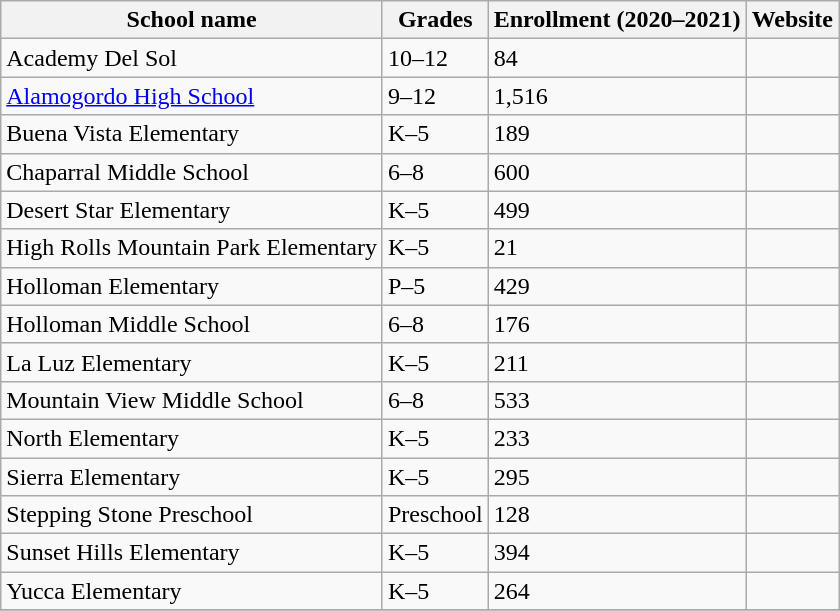<table class="wikitable sortable">
<tr>
<th>School name</th>
<th class="unsortable">Grades</th>
<th>Enrollment (2020–2021)</th>
<th class="unsortable">Website</th>
</tr>
<tr>
<td>Academy Del Sol</td>
<td>10–12</td>
<td>84</td>
<td></td>
</tr>
<tr>
<td><a href='#'>Alamogordo High School</a></td>
<td>9–12</td>
<td>1,516</td>
<td></td>
</tr>
<tr>
<td>Buena Vista Elementary</td>
<td>K–5</td>
<td>189</td>
<td></td>
</tr>
<tr>
<td>Chaparral Middle School</td>
<td>6–8</td>
<td>600</td>
<td></td>
</tr>
<tr>
<td>Desert Star Elementary</td>
<td>K–5</td>
<td>499</td>
<td></td>
</tr>
<tr>
<td>High Rolls Mountain Park Elementary</td>
<td>K–5</td>
<td>21</td>
<td></td>
</tr>
<tr>
<td>Holloman Elementary</td>
<td>P–5</td>
<td>429</td>
<td></td>
</tr>
<tr>
<td>Holloman Middle School</td>
<td>6–8</td>
<td>176</td>
<td></td>
</tr>
<tr>
<td>La Luz Elementary</td>
<td>K–5</td>
<td>211</td>
<td></td>
</tr>
<tr>
<td>Mountain View Middle School</td>
<td>6–8</td>
<td>533</td>
<td></td>
</tr>
<tr>
<td>North Elementary</td>
<td>K–5</td>
<td>233</td>
<td></td>
</tr>
<tr>
<td>Sierra Elementary</td>
<td>K–5</td>
<td>295</td>
<td></td>
</tr>
<tr>
<td>Stepping Stone Preschool</td>
<td>Preschool</td>
<td>128</td>
<td></td>
</tr>
<tr>
<td>Sunset Hills Elementary</td>
<td>K–5</td>
<td>394</td>
<td></td>
</tr>
<tr>
<td>Yucca Elementary</td>
<td>K–5</td>
<td>264</td>
<td></td>
</tr>
<tr>
</tr>
</table>
